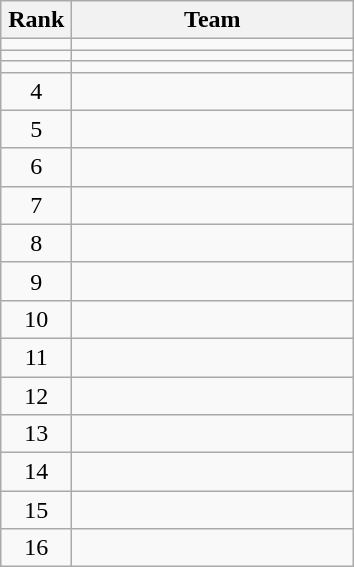<table class="wikitable" style="text-align: center;">
<tr>
<th width=40>Rank</th>
<th width=180>Team</th>
</tr>
<tr>
<td></td>
<td align=left></td>
</tr>
<tr>
<td></td>
<td align=left></td>
</tr>
<tr>
<td></td>
<td align=left></td>
</tr>
<tr>
<td>4</td>
<td align=left></td>
</tr>
<tr>
<td>5</td>
<td align=left></td>
</tr>
<tr>
<td>6</td>
<td align=left></td>
</tr>
<tr>
<td>7</td>
<td align=left></td>
</tr>
<tr>
<td>8</td>
<td align=left></td>
</tr>
<tr>
<td>9</td>
<td align=left></td>
</tr>
<tr>
<td>10</td>
<td align=left></td>
</tr>
<tr>
<td>11</td>
<td align=left></td>
</tr>
<tr>
<td>12</td>
<td align=left></td>
</tr>
<tr>
<td>13</td>
<td align=left></td>
</tr>
<tr>
<td>14</td>
<td align=left></td>
</tr>
<tr>
<td>15</td>
<td align=left></td>
</tr>
<tr>
<td>16</td>
<td align=left></td>
</tr>
</table>
